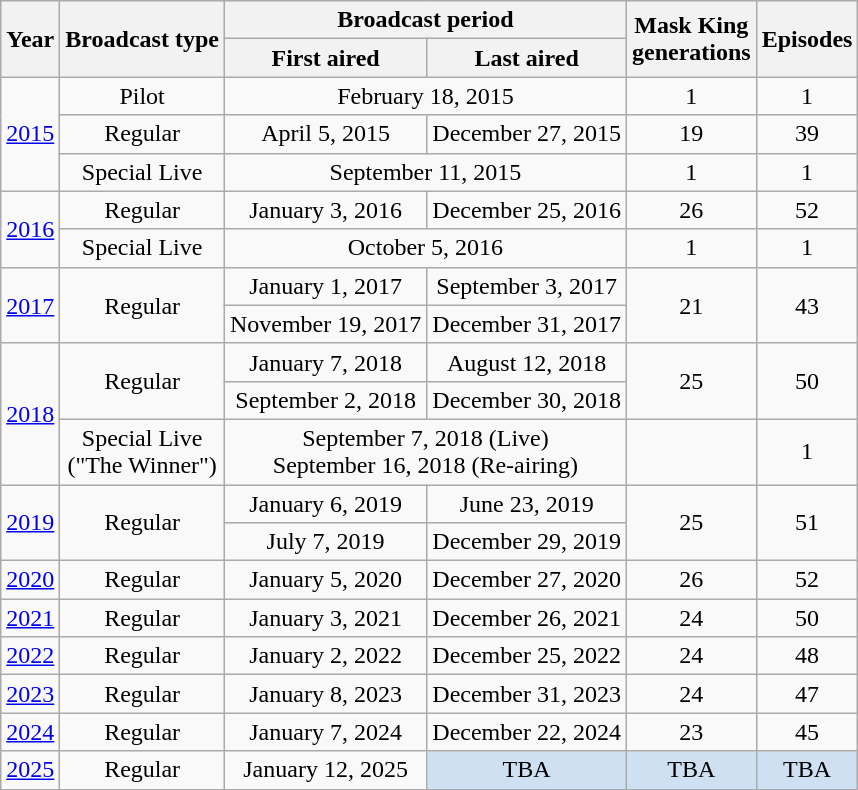<table class="wikitable" style="text-align:center;">
<tr>
<th rowspan=2>Year</th>
<th rowspan=2>Broadcast type</th>
<th colspan=2>Broadcast period</th>
<th rowspan=2>Mask King<br>generations</th>
<th rowspan=2>Episodes</th>
</tr>
<tr>
<th>First aired</th>
<th>Last aired</th>
</tr>
<tr>
<td rowspan=3><a href='#'>2015</a></td>
<td>Pilot</td>
<td colspan=2>February 18, 2015</td>
<td>1</td>
<td>1</td>
</tr>
<tr>
<td>Regular</td>
<td>April 5, 2015</td>
<td>December 27, 2015</td>
<td>19</td>
<td>39</td>
</tr>
<tr>
<td>Special Live</td>
<td colspan=2>September 11, 2015</td>
<td>1</td>
<td>1</td>
</tr>
<tr>
<td rowspan=2><a href='#'>2016</a></td>
<td>Regular</td>
<td>January 3, 2016</td>
<td>December 25, 2016</td>
<td>26</td>
<td>52</td>
</tr>
<tr>
<td>Special Live</td>
<td colspan=2>October 5, 2016</td>
<td>1</td>
<td>1</td>
</tr>
<tr>
<td rowspan=2><a href='#'>2017</a></td>
<td rowspan=2>Regular</td>
<td>January 1, 2017</td>
<td>September 3, 2017</td>
<td rowspan=2>21</td>
<td rowspan=2>43</td>
</tr>
<tr>
<td>November 19, 2017</td>
<td>December 31, 2017</td>
</tr>
<tr>
<td rowspan=3><a href='#'>2018</a></td>
<td rowspan=2>Regular</td>
<td>January 7, 2018</td>
<td>August 12, 2018</td>
<td rowspan=2>25</td>
<td rowspan=2>50</td>
</tr>
<tr>
<td>September 2, 2018</td>
<td>December 30, 2018</td>
</tr>
<tr>
<td>Special Live<br>("The Winner")</td>
<td colspan=2>September 7, 2018 (Live)<br>September 16, 2018 (Re-airing)</td>
<td></td>
<td>1</td>
</tr>
<tr>
<td rowspan=2><a href='#'>2019</a></td>
<td rowspan=2>Regular</td>
<td>January 6, 2019</td>
<td>June 23, 2019</td>
<td rowspan=2>25</td>
<td rowspan=2>51</td>
</tr>
<tr>
<td>July 7, 2019</td>
<td>December 29, 2019</td>
</tr>
<tr>
<td><a href='#'>2020</a></td>
<td>Regular</td>
<td>January 5, 2020</td>
<td>December 27, 2020</td>
<td>26</td>
<td>52</td>
</tr>
<tr>
<td><a href='#'>2021</a></td>
<td>Regular</td>
<td>January 3, 2021</td>
<td>December 26, 2021</td>
<td>24</td>
<td>50</td>
</tr>
<tr>
<td><a href='#'>2022</a></td>
<td>Regular</td>
<td>January 2, 2022</td>
<td>December 25, 2022</td>
<td>24</td>
<td>48</td>
</tr>
<tr>
<td><a href='#'>2023</a></td>
<td>Regular</td>
<td>January 8, 2023</td>
<td>December 31, 2023</td>
<td>24</td>
<td>47</td>
</tr>
<tr>
<td><a href='#'>2024</a></td>
<td>Regular</td>
<td>January 7, 2024</td>
<td>December 22, 2024</td>
<td>23</td>
<td>45</td>
</tr>
<tr>
<td><a href='#'>2025</a></td>
<td>Regular</td>
<td>January 12, 2025</td>
<td bgcolor="#CEE0F2">TBA</td>
<td bgcolor="#CEE0F2">TBA</td>
<td bgcolor="#CEE0F2">TBA</td>
</tr>
</table>
